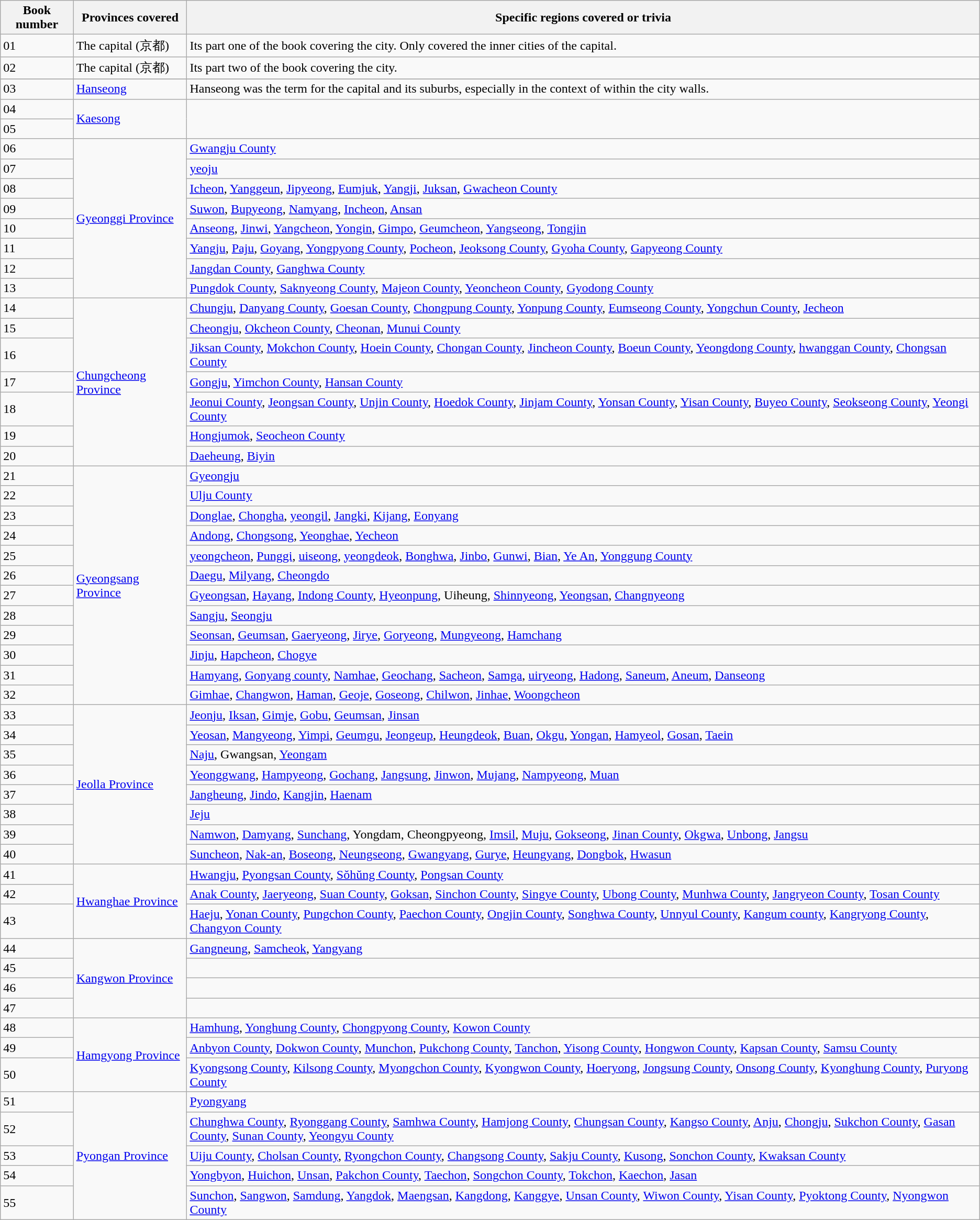<table class="wikitable" style="border-collapse: collapse">
<tr>
<th>Book number</th>
<th>Provinces covered</th>
<th>Specific regions covered or trivia</th>
</tr>
<tr>
<td>01</td>
<td align="left">The capital (京都)</td>
<td>Its part one of the book covering the city. Only covered the inner cities of the capital.</td>
</tr>
<tr>
<td>02</td>
<td align="left">The capital (京都)</td>
<td>Its part two of the book covering the city.</td>
</tr>
<tr>
</tr>
<tr>
<td>03</td>
<td align="left"><a href='#'>Hanseong</a></td>
<td align="left">Hanseong was the term for the capital and its suburbs, especially in the context of within the city walls.</td>
</tr>
<tr>
<td>04</td>
<td rowspan="2" align="left"><a href='#'>Kaesong</a></td>
<td rowspan="2"></td>
</tr>
<tr>
<td>05</td>
</tr>
<tr>
<td>06</td>
<td rowspan="8"><a href='#'>Gyeonggi Province</a></td>
<td align="left"><a href='#'>Gwangju County</a></td>
</tr>
<tr>
<td>07</td>
<td><a href='#'>yeoju</a></td>
</tr>
<tr>
<td>08</td>
<td align="left"><a href='#'>Icheon</a>, <a href='#'>Yanggeun</a>, <a href='#'>Jipyeong</a>, <a href='#'>Eumjuk</a>, <a href='#'>Yangji</a>, <a href='#'>Juksan</a>, <a href='#'>Gwacheon County</a></td>
</tr>
<tr>
<td>09</td>
<td align="left"><a href='#'>Suwon</a>, <a href='#'>Bupyeong</a>, <a href='#'>Namyang</a>, <a href='#'>Incheon</a>, <a href='#'>Ansan</a></td>
</tr>
<tr>
<td>10</td>
<td align="left"><a href='#'>Anseong</a>, <a href='#'>Jinwi</a>, <a href='#'>Yangcheon</a>, <a href='#'>Yongin</a>, <a href='#'>Gimpo</a>, <a href='#'>Geumcheon</a>, <a href='#'>Yangseong</a>, <a href='#'>Tongjin</a></td>
</tr>
<tr>
<td>11</td>
<td><a href='#'>Yangju</a>, <a href='#'>Paju</a>, <a href='#'>Goyang</a>, <a href='#'>Yongpyong County</a>, <a href='#'>Pocheon</a>, <a href='#'>Jeoksong County</a>, <a href='#'>Gyoha County</a>, <a href='#'>Gapyeong County</a></td>
</tr>
<tr>
<td>12</td>
<td><a href='#'>Jangdan County</a>, <a href='#'>Ganghwa County</a></td>
</tr>
<tr>
<td>13</td>
<td><a href='#'>Pungdok County</a>, <a href='#'>Saknyeong County</a>, <a href='#'>Majeon County</a>, <a href='#'>Yeoncheon County</a>, <a href='#'>Gyodong County</a></td>
</tr>
<tr>
<td>14</td>
<td rowspan="7" align="left"><a href='#'>Chungcheong Province</a></td>
<td align="left"><a href='#'>Chungju</a>, <a href='#'>Danyang County</a>, <a href='#'>Goesan County</a>, <a href='#'>Chongpung County</a>, <a href='#'>Yonpung County</a>, <a href='#'>Eumseong County</a>, <a href='#'>Yongchun County</a>, <a href='#'>Jecheon</a></td>
</tr>
<tr>
<td>15</td>
<td><a href='#'>Cheongju</a>, <a href='#'>Okcheon County</a>, <a href='#'>Cheonan</a>, <a href='#'>Munui County</a></td>
</tr>
<tr>
<td>16</td>
<td><a href='#'>Jiksan County</a>, <a href='#'>Mokchon County</a>, <a href='#'>Hoein County</a>, <a href='#'>Chongan County</a>, <a href='#'>Jincheon County</a>, <a href='#'>Boeun County</a>, <a href='#'>Yeongdong County</a>, <a href='#'>hwanggan County</a>, <a href='#'>Chongsan County</a></td>
</tr>
<tr>
<td>17</td>
<td><a href='#'>Gongju</a>, <a href='#'>Yimchon County</a>, <a href='#'>Hansan County</a></td>
</tr>
<tr>
<td>18</td>
<td><a href='#'>Jeonui County</a>, <a href='#'>Jeongsan County</a>, <a href='#'>Unjin County</a>, <a href='#'>Hoedok County</a>, <a href='#'>Jinjam County</a>, <a href='#'>Yonsan County</a>, <a href='#'>Yisan County</a>, <a href='#'>Buyeo County</a>, <a href='#'>Seokseong County</a>, <a href='#'>Yeongi County</a></td>
</tr>
<tr>
<td>19</td>
<td><a href='#'>Hongjumok</a>, <a href='#'>Seocheon County</a></td>
</tr>
<tr>
<td>20</td>
<td><a href='#'>Daeheung</a>, <a href='#'>Biyin</a></td>
</tr>
<tr>
<td>21</td>
<td rowspan="12" align="left"><a href='#'>Gyeongsang Province</a></td>
<td align="left"><a href='#'>Gyeongju</a></td>
</tr>
<tr>
<td>22</td>
<td><a href='#'>Ulju County</a></td>
</tr>
<tr>
<td>23</td>
<td><a href='#'>Donglae</a>, <a href='#'>Chongha</a>, <a href='#'>yeongil</a>, <a href='#'>Jangki</a>, <a href='#'>Kijang</a>, <a href='#'>Eonyang</a></td>
</tr>
<tr>
<td>24</td>
<td><a href='#'>Andong</a>, <a href='#'>Chongsong</a>, <a href='#'>Yeonghae</a>, <a href='#'>Yecheon</a></td>
</tr>
<tr>
<td>25</td>
<td><a href='#'>yeongcheon</a>, <a href='#'>Punggi</a>, <a href='#'>uiseong</a>, <a href='#'>yeongdeok</a>, <a href='#'>Bonghwa</a>, <a href='#'>Jinbo</a>, <a href='#'>Gunwi</a>, <a href='#'>Bian</a>, <a href='#'>Ye An</a>, <a href='#'>Yonggung County</a></td>
</tr>
<tr>
<td>26</td>
<td><a href='#'>Daegu</a>, <a href='#'>Milyang</a>, <a href='#'>Cheongdo</a></td>
</tr>
<tr>
<td>27</td>
<td><a href='#'>Gyeongsan</a>, <a href='#'>Hayang</a>, <a href='#'>Indong County</a>, <a href='#'>Hyeonpung</a>, Uiheung, <a href='#'>Shinnyeong</a>, <a href='#'>Yeongsan</a>, <a href='#'>Changnyeong</a></td>
</tr>
<tr>
<td>28</td>
<td><a href='#'>Sangju</a>, <a href='#'>Seongju</a></td>
</tr>
<tr>
<td>29</td>
<td><a href='#'>Seonsan</a>, <a href='#'>Geumsan</a>, <a href='#'>Gaeryeong</a>, <a href='#'>Jirye</a>, <a href='#'>Goryeong</a>, <a href='#'>Mungyeong</a>, <a href='#'>Hamchang</a></td>
</tr>
<tr>
<td>30</td>
<td><a href='#'>Jinju</a>, <a href='#'>Hapcheon</a>, <a href='#'>Chogye</a></td>
</tr>
<tr>
<td>31</td>
<td><a href='#'>Hamyang</a>, <a href='#'>Gonyang county</a>, <a href='#'>Namhae</a>, <a href='#'>Geochang</a>, <a href='#'>Sacheon</a>, <a href='#'>Samga</a>, <a href='#'>uiryeong</a>, <a href='#'>Hadong</a>, <a href='#'>Saneum</a>, <a href='#'>Aneum</a>, <a href='#'>Danseong</a></td>
</tr>
<tr>
<td>32</td>
<td><a href='#'>Gimhae</a>, <a href='#'>Changwon</a>, <a href='#'>Haman</a>, <a href='#'>Geoje</a>, <a href='#'>Goseong</a>, <a href='#'>Chilwon</a>, <a href='#'>Jinhae</a>, <a href='#'>Woongcheon</a></td>
</tr>
<tr>
<td>33</td>
<td rowspan="8" align="left"><a href='#'>Jeolla Province</a></td>
<td align="left"><a href='#'>Jeonju</a>, <a href='#'>Iksan</a>, <a href='#'>Gimje</a>, <a href='#'>Gobu</a>, <a href='#'>Geumsan</a>, <a href='#'>Jinsan</a></td>
</tr>
<tr>
<td>34</td>
<td><a href='#'>Yeosan</a>, <a href='#'>Mangyeong</a>, <a href='#'>Yimpi</a>, <a href='#'>Geumgu</a>, <a href='#'>Jeongeup</a>, <a href='#'>Heungdeok</a>, <a href='#'>Buan</a>, <a href='#'>Okgu</a>, <a href='#'>Yongan</a>, <a href='#'>Hamyeol</a>, <a href='#'>Gosan</a>, <a href='#'>Taein</a></td>
</tr>
<tr>
<td>35</td>
<td><a href='#'>Naju</a>, Gwangsan, <a href='#'>Yeongam</a></td>
</tr>
<tr>
<td>36</td>
<td><a href='#'>Yeonggwang</a>, <a href='#'>Hampyeong</a>, <a href='#'>Gochang</a>, <a href='#'>Jangsung</a>, <a href='#'>Jinwon</a>, <a href='#'>Mujang</a>, <a href='#'>Nampyeong</a>, <a href='#'>Muan</a></td>
</tr>
<tr>
<td>37</td>
<td><a href='#'>Jangheung</a>, <a href='#'>Jindo</a>, <a href='#'>Kangjin</a>, <a href='#'>Haenam</a></td>
</tr>
<tr>
<td>38</td>
<td><a href='#'>Jeju</a></td>
</tr>
<tr>
<td>39</td>
<td><a href='#'>Namwon</a>, <a href='#'>Damyang</a>, <a href='#'>Sunchang</a>, Yongdam, Cheongpyeong, <a href='#'>Imsil</a>, <a href='#'>Muju</a>, <a href='#'>Gokseong</a>, <a href='#'>Jinan County</a>, <a href='#'>Okgwa</a>, <a href='#'>Unbong</a>, <a href='#'>Jangsu</a></td>
</tr>
<tr>
<td>40</td>
<td><a href='#'>Suncheon</a>, <a href='#'>Nak-an</a>, <a href='#'>Boseong</a>, <a href='#'>Neungseong</a>, <a href='#'>Gwangyang</a>, <a href='#'>Gurye</a>, <a href='#'>Heungyang</a>, <a href='#'>Dongbok</a>, <a href='#'>Hwasun</a></td>
</tr>
<tr>
<td>41</td>
<td rowspan="3"align="left"><a href='#'>Hwanghae Province</a></td>
<td><a href='#'>Hwangju</a>, <a href='#'>Pyongsan County</a>, <a href='#'>Sŏhŭng County</a>, <a href='#'>Pongsan County</a></td>
</tr>
<tr>
<td>42</td>
<td><a href='#'>Anak County</a>, <a href='#'>Jaeryeong</a>, <a href='#'>Suan County</a>, <a href='#'>Goksan</a>, <a href='#'>Sinchon County</a>, <a href='#'>Singye County</a>, <a href='#'>Ubong County</a>, <a href='#'>Munhwa County</a>, <a href='#'>Jangryeon County</a>, <a href='#'>Tosan County</a></td>
</tr>
<tr>
<td>43</td>
<td><a href='#'>Haeju</a>, <a href='#'>Yonan County</a>, <a href='#'>Pungchon County</a>, <a href='#'>Paechon County</a>, <a href='#'>Ongjin County</a>, <a href='#'>Songhwa County</a>, <a href='#'>Unnyul County</a>, <a href='#'>Kangum county</a>, <a href='#'>Kangryong County</a>, <a href='#'>Changyon County</a></td>
</tr>
<tr>
<td>44</td>
<td rowspan="4"align="left"><a href='#'>Kangwon Province</a></td>
<td><a href='#'>Gangneung</a>, <a href='#'>Samcheok</a>, <a href='#'>Yangyang</a></td>
</tr>
<tr>
<td>45</td>
<td></td>
</tr>
<tr>
<td>46</td>
<td></td>
</tr>
<tr>
<td>47</td>
<td></td>
</tr>
<tr>
<td>48</td>
<td rowspan="3"align="left"><a href='#'>Hamgyong Province</a></td>
<td><a href='#'>Hamhung</a>, <a href='#'>Yonghung County</a>, <a href='#'>Chongpyong County</a>, <a href='#'>Kowon County</a></td>
</tr>
<tr>
<td>49</td>
<td><a href='#'>Anbyon County</a>, <a href='#'>Dokwon County</a>, <a href='#'>Munchon</a>, <a href='#'>Pukchong County</a>, <a href='#'>Tanchon</a>, <a href='#'>Yisong County</a>, <a href='#'>Hongwon County</a>, <a href='#'>Kapsan County</a>, <a href='#'>Samsu County</a></td>
</tr>
<tr>
<td>50</td>
<td><a href='#'>Kyongsong County</a>, <a href='#'>Kilsong County</a>, <a href='#'>Myongchon County</a>, <a href='#'>Kyongwon County</a>, <a href='#'>Hoeryong</a>, <a href='#'>Jongsung County</a>, <a href='#'>Onsong County</a>, <a href='#'>Kyonghung County</a>, <a href='#'>Puryong County</a></td>
</tr>
<tr>
<td>51</td>
<td rowspan="5" align="left"><a href='#'>Pyongan Province</a></td>
<td><a href='#'>Pyongyang</a></td>
</tr>
<tr>
<td>52</td>
<td><a href='#'>Chunghwa County</a>, <a href='#'>Ryonggang County</a>, <a href='#'>Samhwa County</a>, <a href='#'>Hamjong County</a>, <a href='#'>Chungsan County</a>, <a href='#'>Kangso County</a>, <a href='#'>Anju</a>, <a href='#'>Chongju</a>, <a href='#'>Sukchon County</a>, <a href='#'>Gasan County</a>, <a href='#'>Sunan County</a>, <a href='#'>Yeongyu County</a></td>
</tr>
<tr>
<td>53</td>
<td><a href='#'>Uiju County</a>, <a href='#'>Cholsan County</a>, <a href='#'>Ryongchon County</a>, <a href='#'>Changsong County</a>, <a href='#'>Sakju County</a>, <a href='#'>Kusong</a>, <a href='#'>Sonchon County</a>, <a href='#'>Kwaksan County</a></td>
</tr>
<tr>
<td>54</td>
<td><a href='#'>Yongbyon</a>, <a href='#'>Huichon</a>, <a href='#'>Unsan</a>, <a href='#'>Pakchon County</a>, <a href='#'>Taechon</a>, <a href='#'>Songchon County</a>, <a href='#'>Tokchon</a>, <a href='#'>Kaechon</a>, <a href='#'>Jasan</a></td>
</tr>
<tr>
<td>55</td>
<td><a href='#'>Sunchon</a>, <a href='#'>Sangwon</a>, <a href='#'>Samdung</a>, <a href='#'>Yangdok</a>, <a href='#'>Maengsan</a>, <a href='#'>Kangdong</a>, <a href='#'>Kanggye</a>, <a href='#'>Unsan County</a>, <a href='#'>Wiwon County</a>, <a href='#'>Yisan County</a>, <a href='#'>Pyoktong County</a>, <a href='#'>Nyongwon County</a></td>
</tr>
</table>
